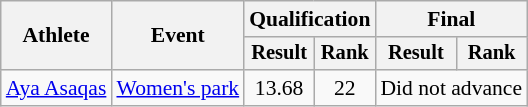<table class="wikitable" style="font-size:90%">
<tr>
<th rowspan="2">Athlete</th>
<th rowspan="2">Event</th>
<th colspan="2">Qualification</th>
<th colspan="2">Final</th>
</tr>
<tr style="font-size:95%">
<th>Result</th>
<th>Rank</th>
<th>Result</th>
<th>Rank</th>
</tr>
<tr align=center>
<td align=left><a href='#'>Aya Asaqas</a></td>
<td align=left><a href='#'>Women's park</a></td>
<td>13.68</td>
<td>22</td>
<td colspan=2>Did not advance</td>
</tr>
</table>
